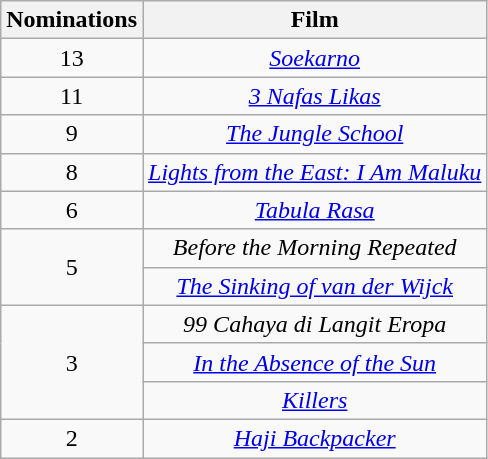<table class="wikitable plainrowheaders" rowspan=2 style="text-align: center;">
<tr>
<th scope="col" style="width:55px;">Nominations</th>
<th scope="col" style="text-align:center;">Film</th>
</tr>
<tr>
<td>13</td>
<td><em><a href='#'>Soekarno</a></em></td>
</tr>
<tr>
<td>11</td>
<td><em><a href='#'>3 Nafas Likas</a></em></td>
</tr>
<tr>
<td>9</td>
<td><em><a href='#'>The Jungle School</a></em></td>
</tr>
<tr>
<td>8</td>
<td><em><a href='#'>Lights from the East: I Am Maluku</a></em></td>
</tr>
<tr>
<td>6</td>
<td><em><a href='#'>Tabula Rasa</a></em></td>
</tr>
<tr>
<td rowspan="2">5</td>
<td><em>Before the Morning Repeated</em></td>
</tr>
<tr>
<td><em><a href='#'>The Sinking of van der Wijck</a></em></td>
</tr>
<tr>
<td rowspan="3">3</td>
<td><em>99 Cahaya di Langit Eropa</em></td>
</tr>
<tr>
<td><em><a href='#'>In the Absence of the Sun</a></em></td>
</tr>
<tr>
<td><em><a href='#'>Killers</a></em></td>
</tr>
<tr>
<td>2</td>
<td><em><a href='#'>Haji Backpacker</a></em></td>
</tr>
</table>
